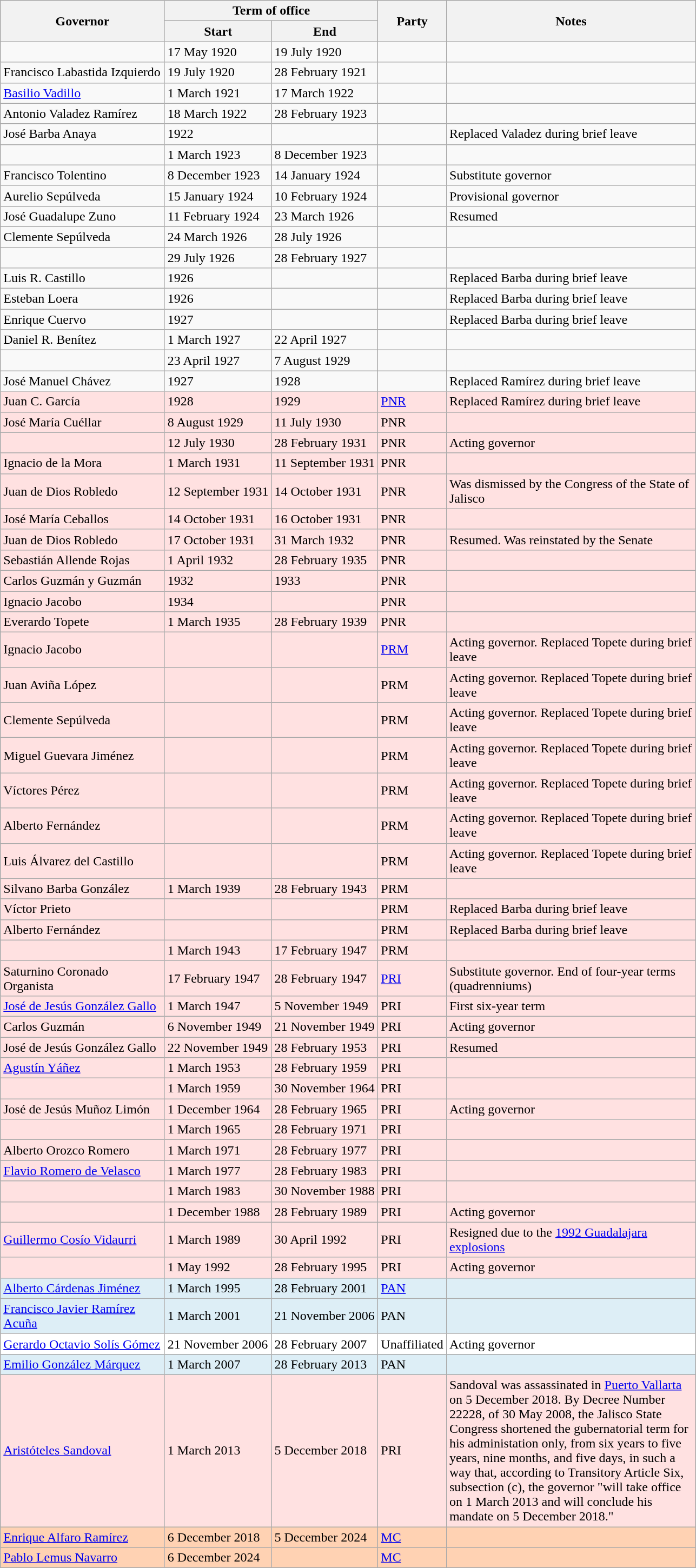<table class="wikitable" style="align=center|font-size=60%|text-align=right">
<tr>
<th width=195 rowspan="2">Governor</th>
<th width=80 colspan="2">Term of office</th>
<th width=55 rowspan="2">Party</th>
<th width=300 rowspan="2">Notes</th>
</tr>
<tr>
<th>Start</th>
<th>End</th>
</tr>
<tr>
<td></td>
<td>17 May 1920</td>
<td>19 July 1920</td>
<td></td>
<td></td>
</tr>
<tr>
<td>Francisco Labastida Izquierdo</td>
<td>19 July 1920</td>
<td>28 February 1921</td>
<td></td>
<td></td>
</tr>
<tr>
<td><a href='#'>Basilio Vadillo</a></td>
<td>1 March 1921</td>
<td>17 March 1922</td>
<td></td>
<td></td>
</tr>
<tr>
<td>Antonio Valadez Ramírez</td>
<td>18 March 1922</td>
<td>28 February 1923</td>
<td></td>
<td></td>
</tr>
<tr>
<td>José Barba Anaya</td>
<td>1922</td>
<td></td>
<td></td>
<td>Replaced Valadez during brief leave</td>
</tr>
<tr>
<td></td>
<td>1 March 1923</td>
<td>8 December 1923</td>
<td></td>
<td></td>
</tr>
<tr>
<td>Francisco Tolentino</td>
<td>8 December 1923</td>
<td>14 January 1924</td>
<td></td>
<td>Substitute governor</td>
</tr>
<tr>
<td>Aurelio Sepúlveda</td>
<td>15 January 1924</td>
<td>10 February 1924</td>
<td></td>
<td>Provisional governor</td>
</tr>
<tr>
<td>José Guadalupe Zuno</td>
<td>11 February 1924</td>
<td>23 March 1926</td>
<td></td>
<td>Resumed</td>
</tr>
<tr>
<td>Clemente Sepúlveda</td>
<td>24 March 1926</td>
<td>28 July 1926</td>
<td></td>
<td></td>
</tr>
<tr>
<td></td>
<td>29 July 1926</td>
<td>28 February 1927</td>
<td></td>
<td></td>
</tr>
<tr>
<td>Luis R. Castillo</td>
<td>1926</td>
<td></td>
<td></td>
<td>Replaced Barba during brief leave</td>
</tr>
<tr>
<td>Esteban Loera</td>
<td>1926</td>
<td></td>
<td></td>
<td>Replaced Barba during brief leave</td>
</tr>
<tr>
<td>Enrique Cuervo</td>
<td>1927</td>
<td></td>
<td></td>
<td>Replaced Barba during brief leave</td>
</tr>
<tr>
<td>Daniel R. Benítez</td>
<td>1 March 1927</td>
<td>22 April 1927</td>
<td></td>
<td></td>
</tr>
<tr>
<td></td>
<td>23 April 1927</td>
<td>7 August 1929</td>
<td></td>
<td></td>
</tr>
<tr>
<td>José Manuel Chávez</td>
<td>1927</td>
<td>1928</td>
<td></td>
<td>Replaced Ramírez during brief leave</td>
</tr>
<tr style="background:#ffe1e1">
<td>Juan C. García</td>
<td>1928</td>
<td>1929</td>
<td><a href='#'>PNR</a> </td>
<td>Replaced Ramírez during brief leave</td>
</tr>
<tr style="background:#ffe1e1">
<td>José María Cuéllar</td>
<td>8 August 1929</td>
<td>11 July 1930</td>
<td>PNR </td>
<td></td>
</tr>
<tr style="background:#ffe1e1">
<td></td>
<td>12 July 1930</td>
<td>28 February 1931</td>
<td>PNR </td>
<td>Acting governor</td>
</tr>
<tr style="background:#ffe1e1">
<td>Ignacio de la Mora</td>
<td>1 March 1931</td>
<td>11 September 1931</td>
<td>PNR </td>
<td></td>
</tr>
<tr style="background:#ffe1e1">
<td>Juan de Dios Robledo</td>
<td>12 September 1931</td>
<td>14 October 1931</td>
<td>PNR </td>
<td>Was dismissed by the Congress of the State of Jalisco</td>
</tr>
<tr style="background:#ffe1e1">
<td>José María Ceballos</td>
<td>14 October 1931</td>
<td>16 October 1931</td>
<td>PNR </td>
<td></td>
</tr>
<tr style="background:#ffe1e1">
<td>Juan de Dios Robledo</td>
<td>17 October 1931</td>
<td>31 March 1932</td>
<td>PNR </td>
<td>Resumed. Was reinstated by the Senate</td>
</tr>
<tr style="background:#ffe1e1">
<td>Sebastián Allende Rojas</td>
<td>1 April 1932</td>
<td>28 February 1935</td>
<td>PNR </td>
<td></td>
</tr>
<tr style="background:#ffe1e1">
<td>Carlos Guzmán y Guzmán</td>
<td>1932</td>
<td>1933</td>
<td>PNR </td>
<td></td>
</tr>
<tr style="background:#ffe1e1">
<td>Ignacio Jacobo</td>
<td>1934</td>
<td></td>
<td>PNR </td>
<td></td>
</tr>
<tr style="background:#ffe1e1">
<td>Everardo Topete</td>
<td>1 March 1935</td>
<td>28 February 1939</td>
<td>PNR </td>
<td></td>
</tr>
<tr style="background:#ffe1e1">
<td>Ignacio Jacobo</td>
<td></td>
<td></td>
<td><a href='#'>PRM</a> </td>
<td>Acting governor. Replaced Topete during brief leave</td>
</tr>
<tr style="background:#ffe1e1">
<td>Juan Aviña López</td>
<td></td>
<td></td>
<td>PRM </td>
<td>Acting governor. Replaced Topete during brief leave</td>
</tr>
<tr style="background:#ffe1e1">
<td>Clemente Sepúlveda</td>
<td></td>
<td></td>
<td>PRM </td>
<td>Acting governor. Replaced Topete during brief leave</td>
</tr>
<tr style="background:#ffe1e1">
<td>Miguel Guevara Jiménez</td>
<td></td>
<td></td>
<td>PRM </td>
<td>Acting governor. Replaced Topete during brief leave</td>
</tr>
<tr style="background:#ffe1e1">
<td>Víctores Pérez</td>
<td></td>
<td></td>
<td>PRM </td>
<td>Acting governor. Replaced Topete during brief leave</td>
</tr>
<tr style="background:#ffe1e1">
<td>Alberto Fernández</td>
<td></td>
<td></td>
<td>PRM </td>
<td>Acting governor. Replaced Topete during brief leave</td>
</tr>
<tr style="background:#ffe1e1">
<td>Luis Álvarez del Castillo</td>
<td></td>
<td></td>
<td>PRM </td>
<td>Acting governor. Replaced Topete during brief leave</td>
</tr>
<tr style="background:#ffe1e1">
<td>Silvano Barba González</td>
<td>1 March 1939</td>
<td>28 February 1943</td>
<td>PRM </td>
<td></td>
</tr>
<tr style="background:#ffe1e1">
<td>Víctor Prieto</td>
<td></td>
<td></td>
<td>PRM </td>
<td>Replaced Barba during brief leave</td>
</tr>
<tr style="background:#ffe1e1">
<td>Alberto Fernández</td>
<td></td>
<td></td>
<td>PRM </td>
<td>Replaced Barba during brief leave</td>
</tr>
<tr style="background:#ffe1e1">
<td></td>
<td>1 March 1943</td>
<td>17 February 1947</td>
<td>PRM </td>
<td></td>
</tr>
<tr style="background:#ffe1e1">
<td>Saturnino Coronado Organista</td>
<td>17 February 1947</td>
<td>28 February 1947</td>
<td><a href='#'>PRI</a> </td>
<td>Substitute governor. End of four-year terms (quadrenniums)</td>
</tr>
<tr style="background:#ffe1e1">
<td><a href='#'>José de Jesús González Gallo</a></td>
<td>1 March 1947</td>
<td>5 November 1949</td>
<td Institutional Revolutionary Party>PRI </td>
<td>First six-year term</td>
</tr>
<tr style="background:#ffe1e1">
<td>Carlos Guzmán</td>
<td>6 November 1949</td>
<td>21 November 1949</td>
<td Institutional Revolutionary Party>PRI </td>
<td>Acting governor</td>
</tr>
<tr style="background:#ffe1e1">
<td>José de Jesús González Gallo</td>
<td>22 November 1949</td>
<td>28 February 1953</td>
<td Institutional Revolutionary Party>PRI </td>
<td>Resumed</td>
</tr>
<tr style="background:#ffe1e1">
<td><a href='#'>Agustín Yáñez</a></td>
<td>1 March 1953</td>
<td>28 February 1959</td>
<td Institutional Revolutionary Party>PRI </td>
<td></td>
</tr>
<tr style="background:#ffe1e1">
<td></td>
<td>1 March 1959</td>
<td>30 November 1964</td>
<td Institutional Revolutionary Party>PRI </td>
<td></td>
</tr>
<tr style="background:#ffe1e1">
<td>José de Jesús Muñoz Limón</td>
<td>1 December 1964</td>
<td>28 February 1965</td>
<td Institutional Revolutionary Party>PRI </td>
<td>Acting governor</td>
</tr>
<tr style="background:#ffe1e1">
<td></td>
<td>1 March 1965</td>
<td>28 February 1971</td>
<td Institutional Revolutionary Party>PRI </td>
<td></td>
</tr>
<tr style="background:#ffe1e1">
<td>Alberto Orozco Romero</td>
<td>1 March 1971</td>
<td>28 February 1977</td>
<td Institutional Revolutionary Party>PRI </td>
<td></td>
</tr>
<tr style="background:#ffe1e1">
<td><a href='#'>Flavio Romero de Velasco</a></td>
<td>1 March 1977</td>
<td>28 February 1983</td>
<td Institutional Revolutionary Party>PRI </td>
<td></td>
</tr>
<tr style="background:#ffe1e1">
<td></td>
<td>1 March 1983</td>
<td>30 November 1988</td>
<td Institutional Revolutionary Party>PRI </td>
<td></td>
</tr>
<tr style="background:#ffe1e1">
<td></td>
<td>1 December 1988</td>
<td>28 February 1989</td>
<td Institutional Revolutionary Party>PRI </td>
<td>Acting governor</td>
</tr>
<tr style="background:#ffe1e1">
<td><a href='#'>Guillermo Cosío Vidaurri</a></td>
<td>1 March 1989</td>
<td>30 April 1992</td>
<td Institutional Revolutionary Party>PRI </td>
<td>Resigned due to the <a href='#'>1992 Guadalajara explosions</a></td>
</tr>
<tr style="background:#ffe1e1">
<td></td>
<td>1 May 1992</td>
<td>28 February 1995</td>
<td Institutional Revolutionary Party>PRI </td>
<td>Acting governor</td>
</tr>
<tr style="background:#DDEEF6">
<td><a href='#'>Alberto Cárdenas Jiménez</a></td>
<td>1 March 1995</td>
<td>28 February 2001</td>
<td><a href='#'>PAN</a> </td>
<td></td>
</tr>
<tr style="background:#DDEEF6">
<td><a href='#'>Francisco Javier Ramírez Acuña</a></td>
<td>1 March 2001</td>
<td>21 November 2006</td>
<td National Action Party (Mexico)>PAN </td>
<td></td>
</tr>
<tr style="background:#ffffff">
<td><a href='#'>Gerardo Octavio Solís Gómez</a></td>
<td>21 November 2006</td>
<td>28 February 2007</td>
<td>Unaffiliated</td>
<td>Acting governor</td>
</tr>
<tr style="background:#DDEEF6">
<td><a href='#'>Emilio González Márquez</a></td>
<td>1 March 2007</td>
<td>28 February 2013</td>
<td National Action Party (Mexico)>PAN </td>
<td></td>
</tr>
<tr style="background:#ffe1e1">
<td><a href='#'>Aristóteles Sandoval</a></td>
<td>1 March 2013</td>
<td>5 December 2018</td>
<td Institutional Revolutionary Party>PRI </td>
<td>Sandoval was assassinated in <a href='#'>Puerto Vallarta</a> on 5 December 2018. By Decree Number 22228, of 30 May 2008, the Jalisco State Congress shortened the gubernatorial term for his administation only, from six years to five years, nine months, and five days, in such a way that, according to Transitory Article Six, subsection (c), the governor "will take office on 1 March 2013 and will conclude his mandate on 5 December 2018."</td>
</tr>
<tr style="background:#ffd2b3">
<td><a href='#'>Enrique Alfaro Ramírez</a></td>
<td>6 December 2018</td>
<td>5 December 2024</td>
<td><a href='#'>MC</a> </td>
<td></td>
</tr>
<tr style="background:#ffd2b3">
<td><a href='#'>Pablo Lemus Navarro</a></td>
<td>6 December 2024</td>
<td></td>
<td><a href='#'>MC</a> </td>
<td></td>
</tr>
</table>
